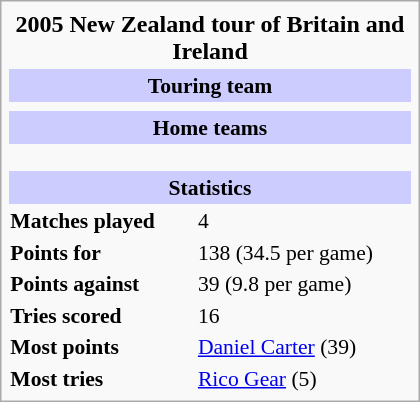<table class="infobox" cellspacing="2" style="width:280px; font-size:90%;">
<tr>
<th colspan="4" style="font-size: medium;">2005 New Zealand tour of Britain and Ireland</th>
</tr>
<tr>
<td colspan="4"  style="background:#ccf; text-align:center; line-height:140%;"><strong>Touring team</strong></td>
</tr>
<tr>
<td colspan="4" style="text-align:center;"></td>
</tr>
<tr>
<td colspan="4"  style="background:#ccf; text-align:center; line-height:140%;"><strong>Home teams</strong></td>
</tr>
<tr>
<td colspan="4" style="text-align:center;"></td>
</tr>
<tr>
<td colspan="4" style="text-align:center;"></td>
</tr>
<tr>
<td colspan="4" style="text-align:center;"></td>
</tr>
<tr>
<td colspan="4" style="text-align:center;"></td>
</tr>
<tr>
<td colspan="4"  style="background:#ccf; text-align:center; line-height:140%;"><strong>Statistics</strong></td>
</tr>
<tr>
<td colspan=2><strong>Matches played</strong></td>
<td colspan=2>4</td>
</tr>
<tr>
<td colspan=2><strong>Points for</strong></td>
<td colspan=2>138 (34.5 per game)</td>
</tr>
<tr>
<td colspan=2><strong>Points against</strong></td>
<td colspan=2>39 (9.8 per game)</td>
</tr>
<tr>
<td colspan=2><strong>Tries scored</strong></td>
<td colspan=2>16</td>
</tr>
<tr>
<td colspan=2><strong>Most points</strong></td>
<td colspan=2><a href='#'>Daniel Carter</a> (39)</td>
</tr>
<tr>
<td colspan=2><strong>Most tries</strong></td>
<td colspan=2><a href='#'>Rico Gear</a> (5)</td>
</tr>
</table>
